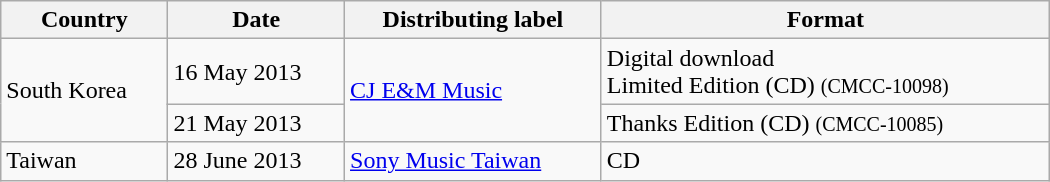<table class="wikitable" style="width:700px">
<tr>
<th>Country</th>
<th>Date</th>
<th>Distributing label</th>
<th>Format</th>
</tr>
<tr>
<td rowspan="2">South Korea</td>
<td>16 May 2013</td>
<td rowspan="2"><a href='#'>CJ E&M Music</a></td>
<td>Digital download<br>Limited Edition (CD) <small>(CMCC-10098)</small></td>
</tr>
<tr>
<td>21 May 2013</td>
<td>Thanks Edition (CD) <small>(CMCC-10085)</small></td>
</tr>
<tr>
<td>Taiwan</td>
<td>28 June 2013</td>
<td><a href='#'>Sony Music Taiwan</a></td>
<td>CD</td>
</tr>
</table>
